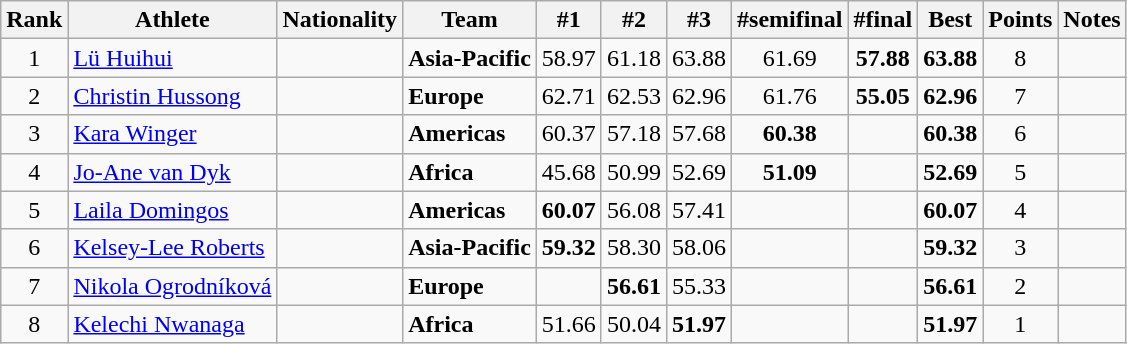<table class="wikitable sortable" style="text-align:center">
<tr>
<th>Rank</th>
<th>Athlete</th>
<th>Nationality</th>
<th>Team</th>
<th>#1</th>
<th>#2</th>
<th>#3</th>
<th>#semifinal</th>
<th>#final</th>
<th>Best</th>
<th>Points</th>
<th>Notes</th>
</tr>
<tr>
<td>1</td>
<td align="left"><a href='#'>Lü Huihui</a></td>
<td align=left></td>
<td align=left><strong>Asia-Pacific</strong></td>
<td>58.97</td>
<td>61.18</td>
<td>63.88</td>
<td>61.69</td>
<td><strong>57.88</strong></td>
<td><strong>63.88</strong></td>
<td>8</td>
<td></td>
</tr>
<tr>
<td>2</td>
<td align="left"><a href='#'>Christin Hussong</a></td>
<td align=left></td>
<td align=left><strong>Europe</strong></td>
<td>62.71</td>
<td>62.53</td>
<td>62.96</td>
<td>61.76</td>
<td><strong>55.05</strong></td>
<td><strong>62.96</strong></td>
<td>7</td>
<td></td>
</tr>
<tr>
<td>3</td>
<td align="left"><a href='#'>Kara Winger</a></td>
<td align=left></td>
<td align=left><strong>Americas</strong></td>
<td>60.37</td>
<td>57.18</td>
<td>57.68</td>
<td><strong>60.38</strong></td>
<td></td>
<td><strong>60.38</strong></td>
<td>6</td>
<td></td>
</tr>
<tr>
<td>4</td>
<td align="left"><a href='#'>Jo-Ane van Dyk</a></td>
<td align=left></td>
<td align=left><strong>Africa</strong></td>
<td>45.68</td>
<td>50.99</td>
<td>52.69</td>
<td><strong>51.09</strong></td>
<td></td>
<td><strong>52.69</strong></td>
<td>5</td>
<td></td>
</tr>
<tr>
<td>5</td>
<td align="left"><a href='#'>Laila Domingos</a></td>
<td align=left></td>
<td align=left><strong>Americas</strong></td>
<td><strong>60.07</strong></td>
<td>56.08</td>
<td>57.41</td>
<td></td>
<td></td>
<td><strong>60.07</strong></td>
<td>4</td>
<td></td>
</tr>
<tr>
<td>6</td>
<td align="left"><a href='#'>Kelsey-Lee Roberts</a></td>
<td align=left></td>
<td align=left><strong>Asia-Pacific</strong></td>
<td><strong>59.32</strong></td>
<td>58.30</td>
<td>58.06</td>
<td></td>
<td></td>
<td><strong>59.32</strong></td>
<td>3</td>
<td></td>
</tr>
<tr>
<td>7</td>
<td align="left"><a href='#'>Nikola Ogrodníková</a></td>
<td align=left></td>
<td align=left><strong>Europe</strong></td>
<td></td>
<td><strong>56.61</strong></td>
<td>55.33</td>
<td></td>
<td></td>
<td><strong>56.61</strong></td>
<td>2</td>
<td></td>
</tr>
<tr>
<td>8</td>
<td align="left"><a href='#'>Kelechi Nwanaga</a></td>
<td align=left></td>
<td align=left><strong>Africa</strong></td>
<td>51.66</td>
<td>50.04</td>
<td><strong>51.97</strong></td>
<td></td>
<td></td>
<td><strong>51.97</strong></td>
<td>1</td>
<td></td>
</tr>
</table>
